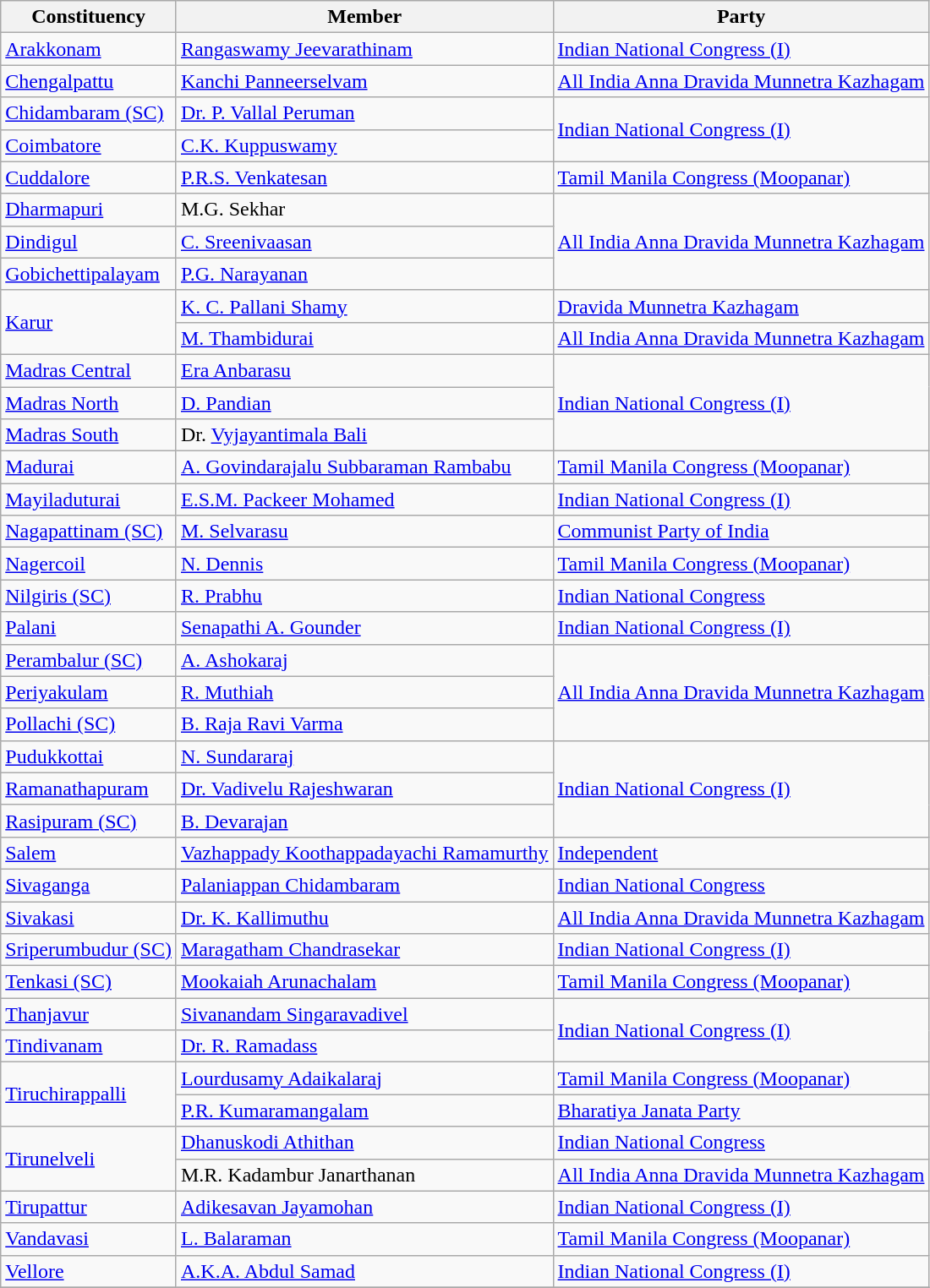<table class="wikitable sortable">
<tr>
<th>Constituency</th>
<th>Member</th>
<th>Party</th>
</tr>
<tr>
<td><a href='#'>Arakkonam</a></td>
<td><a href='#'>Rangaswamy Jeevarathinam</a></td>
<td><a href='#'>Indian National Congress (I)</a></td>
</tr>
<tr>
<td><a href='#'>Chengalpattu</a></td>
<td><a href='#'>Kanchi Panneerselvam</a></td>
<td><a href='#'>All India Anna Dravida Munnetra Kazhagam</a></td>
</tr>
<tr>
<td><a href='#'>Chidambaram (SC)</a></td>
<td><a href='#'>Dr. P. Vallal Peruman</a></td>
<td rowspan="2"><a href='#'>Indian National Congress (I)</a></td>
</tr>
<tr>
<td><a href='#'>Coimbatore</a></td>
<td><a href='#'>C.K. Kuppuswamy</a></td>
</tr>
<tr>
<td><a href='#'>Cuddalore</a></td>
<td><a href='#'>P.R.S. Venkatesan</a></td>
<td><a href='#'>Tamil Manila Congress (Moopanar)</a></td>
</tr>
<tr>
<td><a href='#'>Dharmapuri</a></td>
<td>M.G. Sekhar</td>
<td rowspan="3"><a href='#'>All India Anna Dravida Munnetra Kazhagam</a></td>
</tr>
<tr>
<td><a href='#'>Dindigul</a></td>
<td><a href='#'>C. Sreenivaasan</a></td>
</tr>
<tr>
<td><a href='#'>Gobichettipalayam</a></td>
<td><a href='#'>P.G. Narayanan</a></td>
</tr>
<tr>
<td rowspan=2><a href='#'>Karur</a></td>
<td><a href='#'>K. C. Pallani Shamy</a></td>
<td><a href='#'>Dravida Munnetra Kazhagam</a></td>
</tr>
<tr>
<td><a href='#'>M. Thambidurai</a></td>
<td><a href='#'>All India Anna Dravida Munnetra Kazhagam</a></td>
</tr>
<tr>
<td><a href='#'>Madras Central</a></td>
<td><a href='#'>Era Anbarasu</a></td>
<td rowspan="3"><a href='#'>Indian National Congress (I)</a></td>
</tr>
<tr>
<td><a href='#'>Madras North</a></td>
<td><a href='#'>D. Pandian</a></td>
</tr>
<tr>
<td><a href='#'>Madras South</a></td>
<td>Dr. <a href='#'>Vyjayantimala Bali</a></td>
</tr>
<tr>
<td><a href='#'>Madurai</a></td>
<td><a href='#'>A. Govindarajalu Subbaraman Rambabu</a></td>
<td><a href='#'>Tamil Manila Congress (Moopanar)</a></td>
</tr>
<tr>
<td><a href='#'>Mayiladuturai</a></td>
<td><a href='#'>E.S.M. Packeer Mohamed</a></td>
<td><a href='#'>Indian National Congress (I)</a></td>
</tr>
<tr>
<td><a href='#'>Nagapattinam (SC)</a></td>
<td><a href='#'>M. Selvarasu</a></td>
<td><a href='#'>Communist Party of India</a></td>
</tr>
<tr>
<td><a href='#'>Nagercoil</a></td>
<td><a href='#'>N. Dennis</a></td>
<td><a href='#'>Tamil Manila Congress (Moopanar)</a></td>
</tr>
<tr>
<td><a href='#'>Nilgiris (SC)</a></td>
<td><a href='#'>R. Prabhu</a></td>
<td><a href='#'>Indian National Congress</a></td>
</tr>
<tr>
<td><a href='#'>Palani</a></td>
<td><a href='#'>Senapathi A. Gounder</a></td>
<td><a href='#'>Indian National Congress (I)</a></td>
</tr>
<tr>
<td><a href='#'>Perambalur (SC)</a></td>
<td><a href='#'>A. Ashokaraj</a></td>
<td rowspan="3"><a href='#'>All India Anna Dravida Munnetra Kazhagam</a></td>
</tr>
<tr>
<td><a href='#'>Periyakulam</a></td>
<td><a href='#'>R. Muthiah</a></td>
</tr>
<tr>
<td><a href='#'>Pollachi (SC)</a></td>
<td><a href='#'>B. Raja Ravi Varma</a></td>
</tr>
<tr>
<td><a href='#'>Pudukkottai</a></td>
<td><a href='#'>N. Sundararaj</a></td>
<td rowspan="3"><a href='#'>Indian National Congress (I)</a></td>
</tr>
<tr>
<td><a href='#'>Ramanathapuram</a></td>
<td><a href='#'>Dr. Vadivelu Rajeshwaran</a></td>
</tr>
<tr>
<td><a href='#'>Rasipuram (SC)</a></td>
<td><a href='#'>B. Devarajan</a></td>
</tr>
<tr>
<td><a href='#'>Salem</a></td>
<td><a href='#'>Vazhappady Koothappadayachi Ramamurthy</a></td>
<td><a href='#'>Independent</a></td>
</tr>
<tr>
<td><a href='#'>Sivaganga</a></td>
<td><a href='#'>Palaniappan Chidambaram</a></td>
<td><a href='#'>Indian National Congress</a></td>
</tr>
<tr>
<td><a href='#'>Sivakasi</a></td>
<td><a href='#'>Dr. K. Kallimuthu</a></td>
<td><a href='#'>All India Anna Dravida Munnetra Kazhagam</a></td>
</tr>
<tr>
<td><a href='#'>Sriperumbudur (SC)</a></td>
<td><a href='#'>Maragatham Chandrasekar</a></td>
<td><a href='#'>Indian National Congress (I)</a></td>
</tr>
<tr>
<td><a href='#'>Tenkasi (SC)</a></td>
<td><a href='#'>Mookaiah Arunachalam</a></td>
<td><a href='#'>Tamil Manila Congress (Moopanar)</a></td>
</tr>
<tr>
<td><a href='#'>Thanjavur</a></td>
<td><a href='#'>Sivanandam Singaravadivel</a></td>
<td rowspan="2"><a href='#'>Indian National Congress (I)</a></td>
</tr>
<tr>
<td><a href='#'>Tindivanam</a></td>
<td><a href='#'>Dr. R. Ramadass</a></td>
</tr>
<tr>
<td rowspan=2><a href='#'>Tiruchirappalli</a></td>
<td><a href='#'>Lourdusamy Adaikalaraj</a></td>
<td><a href='#'>Tamil Manila Congress (Moopanar)</a></td>
</tr>
<tr>
<td><a href='#'>P.R. Kumaramangalam</a></td>
<td><a href='#'>Bharatiya Janata Party</a></td>
</tr>
<tr>
<td rowspan=2><a href='#'>Tirunelveli</a></td>
<td><a href='#'>Dhanuskodi Athithan</a></td>
<td><a href='#'>Indian National Congress</a></td>
</tr>
<tr>
<td>M.R. Kadambur Janarthanan</td>
<td><a href='#'>All India Anna Dravida Munnetra Kazhagam</a></td>
</tr>
<tr>
<td><a href='#'>Tirupattur</a></td>
<td><a href='#'>Adikesavan Jayamohan</a></td>
<td><a href='#'>Indian National Congress (I)</a></td>
</tr>
<tr>
<td><a href='#'>Vandavasi</a></td>
<td><a href='#'>L. Balaraman</a></td>
<td><a href='#'>Tamil Manila Congress (Moopanar)</a></td>
</tr>
<tr>
<td><a href='#'>Vellore</a></td>
<td><a href='#'>A.K.A. Abdul Samad</a></td>
<td><a href='#'>Indian National Congress (I)</a></td>
</tr>
<tr>
</tr>
</table>
